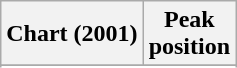<table class="wikitable sortable plainrowheaders" style="text-align:center">
<tr>
<th scope="col">Chart (2001)</th>
<th scope="col">Peak<br> position</th>
</tr>
<tr>
</tr>
<tr>
</tr>
</table>
